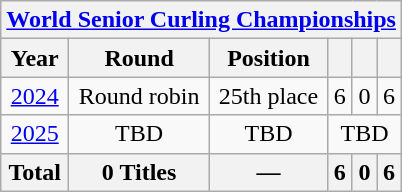<table class="wikitable" style="text-align: center;">
<tr>
<th colspan=10><a href='#'>World Senior Curling Championships</a></th>
</tr>
<tr>
<th>Year</th>
<th>Round</th>
<th>Position</th>
<th></th>
<th></th>
<th></th>
</tr>
<tr>
<td> <a href='#'>2024</a></td>
<td>Round robin</td>
<td>25th place</td>
<td>6</td>
<td>0</td>
<td>6</td>
</tr>
<tr>
<td> <a href='#'>2025</a></td>
<td>TBD</td>
<td>TBD</td>
<td colspan=3>TBD</td>
</tr>
<tr>
<th>Total</th>
<th>0 Titles</th>
<th>—</th>
<th>6</th>
<th>0</th>
<th>6</th>
</tr>
</table>
